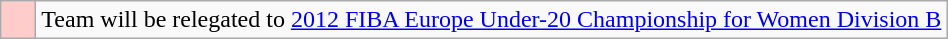<table class="wikitable">
<tr>
<td style="background: #ffcccc;">    </td>
<td>Team will be relegated to <a href='#'>2012 FIBA Europe Under-20 Championship for Women Division B</a></td>
</tr>
</table>
